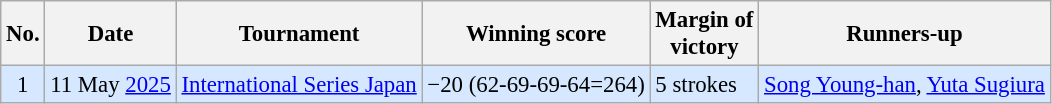<table class="wikitable" style="font-size:95%;">
<tr>
<th>No.</th>
<th>Date</th>
<th>Tournament</th>
<th>Winning score</th>
<th>Margin of<br>victory</th>
<th>Runners-up</th>
</tr>
<tr style="background:#D6E8FF;">
<td align=center>1</td>
<td align=right>11 May <a href='#'>2025</a></td>
<td><a href='#'>International Series Japan</a></td>
<td>−20 (62-69-69-64=264)</td>
<td>5 strokes</td>
<td> <a href='#'>Song Young-han</a>,  <a href='#'>Yuta Sugiura</a></td>
</tr>
</table>
